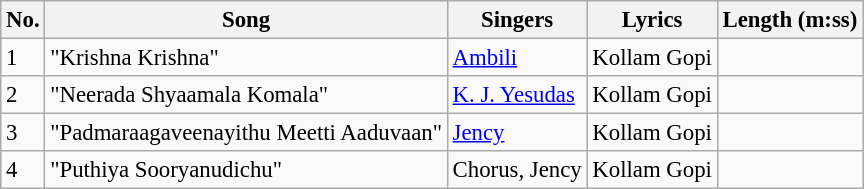<table class="wikitable" style="font-size:95%;">
<tr>
<th>No.</th>
<th>Song</th>
<th>Singers</th>
<th>Lyrics</th>
<th>Length (m:ss)</th>
</tr>
<tr>
<td>1</td>
<td>"Krishna Krishna"</td>
<td><a href='#'>Ambili</a></td>
<td>Kollam Gopi</td>
<td></td>
</tr>
<tr>
<td>2</td>
<td>"Neerada Shyaamala Komala"</td>
<td><a href='#'>K. J. Yesudas</a></td>
<td>Kollam Gopi</td>
<td></td>
</tr>
<tr>
<td>3</td>
<td>"Padmaraagaveenayithu Meetti Aaduvaan"</td>
<td><a href='#'>Jency</a></td>
<td>Kollam Gopi</td>
<td></td>
</tr>
<tr>
<td>4</td>
<td>"Puthiya Sooryanudichu"</td>
<td>Chorus, Jency</td>
<td>Kollam Gopi</td>
<td></td>
</tr>
</table>
